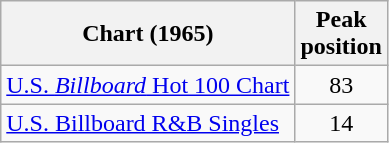<table class="wikitable">
<tr>
<th align="left">Chart (1965)</th>
<th style="text-align:center;">Peak<br>position</th>
</tr>
<tr>
<td align="left"><a href='#'>U.S. <em>Billboard</em> Hot 100 Chart</a></td>
<td style="text-align:center;">83</td>
</tr>
<tr>
<td align="left"><a href='#'>U.S. Billboard R&B Singles</a></td>
<td style="text-align:center;">14</td>
</tr>
</table>
